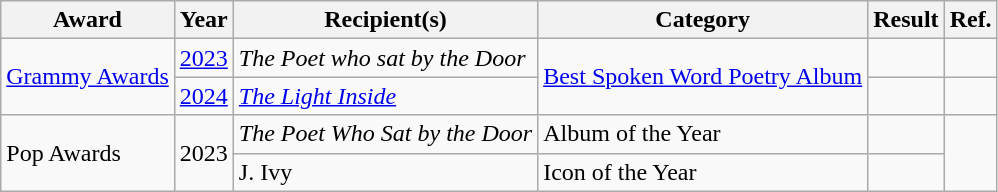<table class="wikitable">
<tr>
<th>Award</th>
<th>Year</th>
<th>Recipient(s)</th>
<th>Category</th>
<th>Result</th>
<th>Ref.</th>
</tr>
<tr>
<td rowspan="2"><a href='#'>Grammy Awards</a></td>
<td><a href='#'>2023</a></td>
<td><em>The Poet who sat by the Door</em></td>
<td rowspan="2"><a href='#'>Best Spoken Word Poetry Album</a></td>
<td></td>
<td></td>
</tr>
<tr>
<td><a href='#'>2024</a></td>
<td><em><a href='#'>The Light Inside</a></em></td>
<td></td>
<td></td>
</tr>
<tr>
<td rowspan="2">Pop Awards</td>
<td rowspan="2">2023</td>
<td><em>The Poet Who Sat by the Door</em></td>
<td>Album of the Year</td>
<td></td>
<td rowspan="2"></td>
</tr>
<tr>
<td>J. Ivy</td>
<td>Icon of the Year</td>
<td></td>
</tr>
</table>
